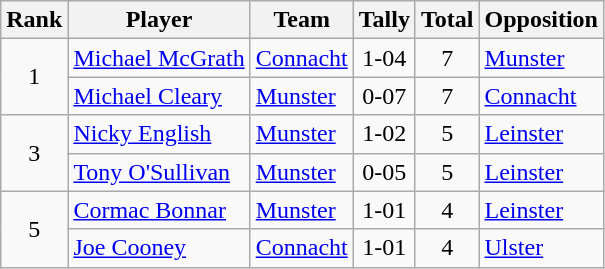<table class="wikitable">
<tr>
<th>Rank</th>
<th>Player</th>
<th>Team</th>
<th>Tally</th>
<th>Total</th>
<th>Opposition</th>
</tr>
<tr>
<td rowspan=2 align=center>1</td>
<td><a href='#'>Michael McGrath</a></td>
<td><a href='#'>Connacht</a></td>
<td align=center>1-04</td>
<td align=center>7</td>
<td><a href='#'>Munster</a></td>
</tr>
<tr>
<td><a href='#'>Michael Cleary</a></td>
<td><a href='#'>Munster</a></td>
<td align=center>0-07</td>
<td align=center>7</td>
<td><a href='#'>Connacht</a></td>
</tr>
<tr>
<td rowspan=2 align=center>3</td>
<td><a href='#'>Nicky English</a></td>
<td><a href='#'>Munster</a></td>
<td align=center>1-02</td>
<td align=center>5</td>
<td><a href='#'>Leinster</a></td>
</tr>
<tr>
<td><a href='#'>Tony O'Sullivan</a></td>
<td><a href='#'>Munster</a></td>
<td align=center>0-05</td>
<td align=center>5</td>
<td><a href='#'>Leinster</a></td>
</tr>
<tr>
<td rowspan=2 align=center>5</td>
<td><a href='#'>Cormac Bonnar</a></td>
<td><a href='#'>Munster</a></td>
<td align=center>1-01</td>
<td align=center>4</td>
<td><a href='#'>Leinster</a></td>
</tr>
<tr>
<td><a href='#'>Joe Cooney</a></td>
<td><a href='#'>Connacht</a></td>
<td align=center>1-01</td>
<td align=center>4</td>
<td><a href='#'>Ulster</a></td>
</tr>
</table>
